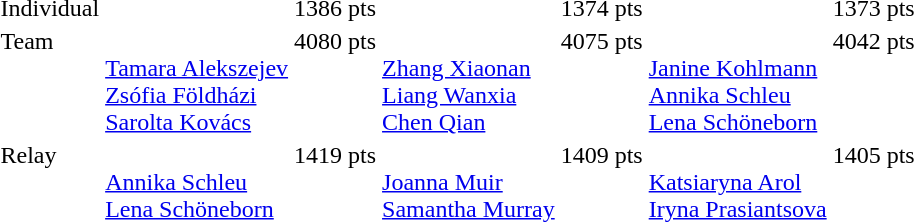<table>
<tr style="vertical-align:top;">
<td>Individual<br></td>
<td></td>
<td>1386 pts</td>
<td></td>
<td>1374 pts</td>
<td></td>
<td>1373 pts</td>
</tr>
<tr style="vertical-align:top;">
<td>Team<br></td>
<td><br><a href='#'>Tamara Alekszejev</a><br><a href='#'>Zsófia Földházi</a><br><a href='#'>Sarolta Kovács</a></td>
<td>4080 pts</td>
<td><br><a href='#'>Zhang Xiaonan</a><br><a href='#'>Liang Wanxia</a><br><a href='#'>Chen Qian</a></td>
<td>4075 pts</td>
<td><br><a href='#'>Janine Kohlmann</a><br><a href='#'>Annika Schleu</a><br><a href='#'>Lena Schöneborn</a></td>
<td>4042 pts</td>
</tr>
<tr style="vertical-align:top;">
<td>Relay<br></td>
<td><br><a href='#'>Annika Schleu</a><br><a href='#'>Lena Schöneborn</a></td>
<td>1419 pts</td>
<td><br><a href='#'>Joanna Muir</a><br><a href='#'>Samantha Murray</a></td>
<td>1409 pts</td>
<td><br><a href='#'>Katsiaryna Arol</a><br><a href='#'>Iryna Prasiantsova</a></td>
<td>1405 pts</td>
</tr>
</table>
